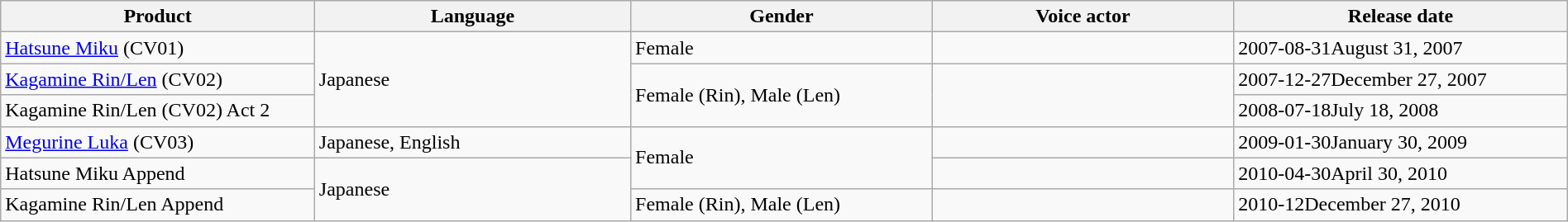<table class="wikitable sortable" style="text-align:left; width:100%">
<tr>
<th width="5%">Product</th>
<th width="5%">Language</th>
<th width="5%">Gender</th>
<th width="5%">Voice actor</th>
<th width="5%">Release date</th>
</tr>
<tr>
<td><a href='#'>Hatsune Miku</a> (CV01)</td>
<td rowspan="3">Japanese</td>
<td>Female</td>
<td></td>
<td><span>2007-08-31</span>August 31, 2007</td>
</tr>
<tr>
<td><a href='#'>Kagamine Rin/Len</a> (CV02)</td>
<td rowspan="2">Female (Rin), Male (Len)</td>
<td rowspan="2"></td>
<td><span>2007-12-27</span>December 27, 2007</td>
</tr>
<tr>
<td>Kagamine Rin/Len (CV02) Act 2</td>
<td><span>2008-07-18</span>July 18, 2008</td>
</tr>
<tr>
<td><a href='#'>Megurine Luka</a> (CV03)</td>
<td>Japanese, English</td>
<td rowspan="2">Female</td>
<td></td>
<td><span>2009-01-30</span>January 30, 2009</td>
</tr>
<tr>
<td>Hatsune Miku Append</td>
<td rowspan="2">Japanese</td>
<td></td>
<td><span>2010-04-30</span>April 30, 2010</td>
</tr>
<tr>
<td>Kagamine Rin/Len Append</td>
<td>Female (Rin), Male (Len)</td>
<td></td>
<td><span>2010-12</span>December 27, 2010</td>
</tr>
</table>
